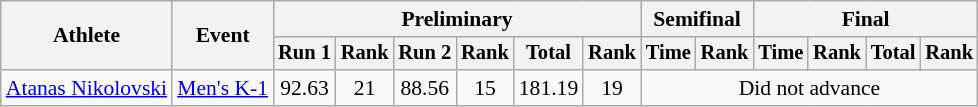<table class="wikitable" style="font-size:90%">
<tr>
<th rowspan="2">Athlete</th>
<th rowspan="2">Event</th>
<th colspan="6">Preliminary</th>
<th colspan="2">Semifinal</th>
<th colspan="4">Final</th>
</tr>
<tr style="font-size:95%">
<th>Run 1</th>
<th>Rank</th>
<th>Run 2</th>
<th>Rank</th>
<th>Total</th>
<th>Rank</th>
<th>Time</th>
<th>Rank</th>
<th>Time</th>
<th>Rank</th>
<th>Total</th>
<th>Rank</th>
</tr>
<tr align=center>
<td align=left><a href='#'>Atanas Nikolovski</a></td>
<td align=left><a href='#'>Men's K-1</a></td>
<td>92.63</td>
<td>21</td>
<td>88.56</td>
<td>15</td>
<td>181.19</td>
<td>19</td>
<td colspan=6>Did not advance</td>
</tr>
</table>
